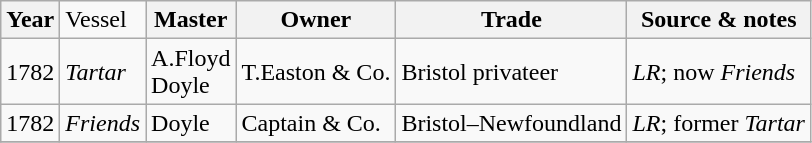<table class=" wikitable">
<tr>
<th>Year</th>
<td>Vessel</td>
<th>Master</th>
<th>Owner</th>
<th>Trade</th>
<th>Source & notes</th>
</tr>
<tr>
<td>1782</td>
<td><em>Tartar</em></td>
<td>A.Floyd<br>Doyle</td>
<td>T.Easton & Co.</td>
<td>Bristol privateer</td>
<td><em>LR</em>; now <em>Friends</em></td>
</tr>
<tr>
<td>1782</td>
<td><em>Friends</em></td>
<td>Doyle</td>
<td>Captain & Co.</td>
<td>Bristol–Newfoundland</td>
<td><em>LR</em>; former <em>Tartar</em></td>
</tr>
<tr>
</tr>
</table>
